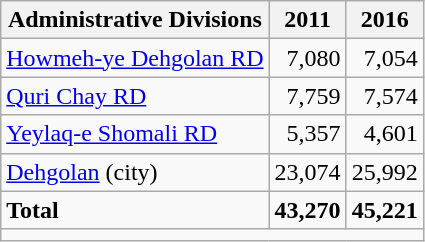<table class="wikitable">
<tr>
<th>Administrative Divisions</th>
<th>2011</th>
<th>2016</th>
</tr>
<tr>
<td><a href='#'>Howmeh-ye Dehgolan RD</a></td>
<td style="text-align: right;">7,080</td>
<td style="text-align: right;">7,054</td>
</tr>
<tr>
<td><a href='#'>Quri Chay RD</a></td>
<td style="text-align: right;">7,759</td>
<td style="text-align: right;">7,574</td>
</tr>
<tr>
<td><a href='#'>Yeylaq-e Shomali RD</a></td>
<td style="text-align: right;">5,357</td>
<td style="text-align: right;">4,601</td>
</tr>
<tr>
<td><a href='#'>Dehgolan</a> (city)</td>
<td style="text-align: right;">23,074</td>
<td style="text-align: right;">25,992</td>
</tr>
<tr>
<td><strong>Total</strong></td>
<td style="text-align: right;"><strong>43,270</strong></td>
<td style="text-align: right;"><strong>45,221</strong></td>
</tr>
<tr>
<td colspan=3></td>
</tr>
</table>
